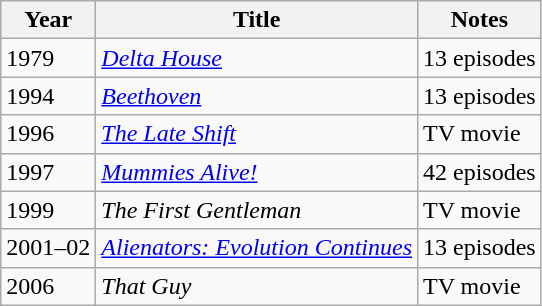<table class="wikitable">
<tr>
<th>Year</th>
<th>Title</th>
<th>Notes</th>
</tr>
<tr>
<td>1979</td>
<td><em><a href='#'>Delta House</a></em></td>
<td>13 episodes</td>
</tr>
<tr>
<td>1994</td>
<td><em><a href='#'>Beethoven</a></em></td>
<td>13 episodes</td>
</tr>
<tr>
<td>1996</td>
<td><em><a href='#'>The Late Shift</a></em></td>
<td>TV movie</td>
</tr>
<tr>
<td>1997</td>
<td><em><a href='#'>Mummies Alive!</a></em></td>
<td>42 episodes</td>
</tr>
<tr>
<td>1999</td>
<td><em>The First Gentleman</em></td>
<td>TV movie</td>
</tr>
<tr>
<td>2001–02</td>
<td><em><a href='#'>Alienators: Evolution Continues</a></em></td>
<td>13 episodes</td>
</tr>
<tr>
<td>2006</td>
<td><em>That Guy</em></td>
<td>TV movie</td>
</tr>
</table>
